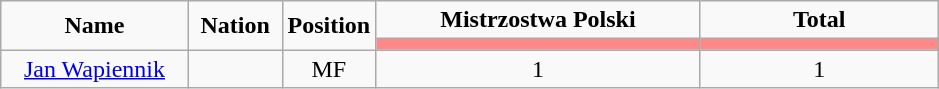<table class="wikitable" style="font-size: 100%; text-align: center;">
<tr>
<td rowspan="2" width="20%" align="center"><strong>Name</strong></td>
<td rowspan="2" width="10%" align="center"><strong>Nation</strong></td>
<td rowspan="2" width="10%" align="center"><strong>Position</strong></td>
<td colspan="1" align="center"><strong>Mistrzostwa Polski</strong></td>
<td colspan="1" align="center"><strong>Total</strong></td>
</tr>
<tr>
<th width=60 style="background: #FF8888"></th>
<th width=60 style="background: #FF8888"></th>
</tr>
<tr>
<td><a href='#'>Jan Wapiennik</a></td>
<td></td>
<td>MF</td>
<td>1</td>
<td>1</td>
</tr>
</table>
